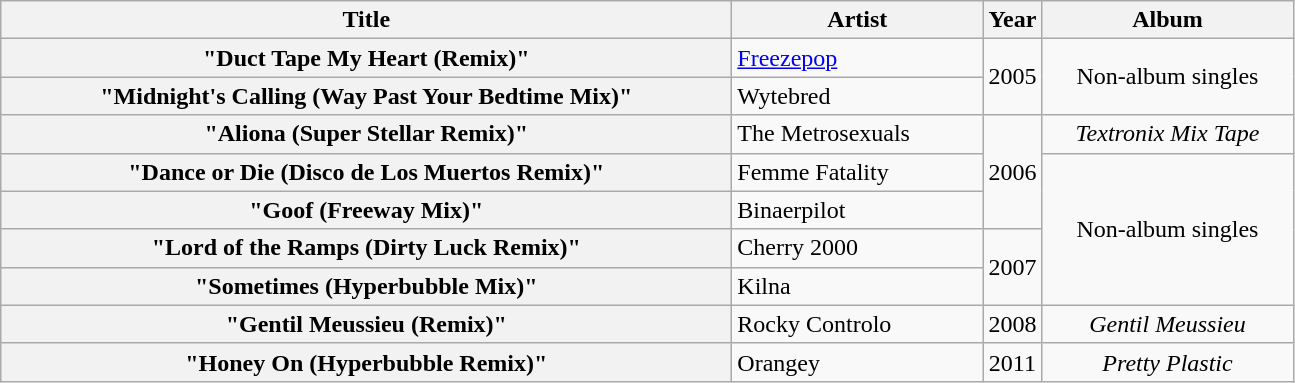<table class="wikitable plainrowheaders" style="text-align:center; border:1">
<tr>
<th scope="col" style="width:30em;">Title</th>
<th scope="col" style="width:10em;">Artist</th>
<th scope="col">Year</th>
<th scope="col" style="width:10em;">Album</th>
</tr>
<tr>
<th scope="row">"Duct Tape My Heart (Remix)"</th>
<td style="text-align:left;"><a href='#'>Freezepop</a></td>
<td rowspan="2">2005</td>
<td rowspan="2">Non-album singles</td>
</tr>
<tr>
<th scope="row">"Midnight's Calling (Way Past Your Bedtime Mix)"</th>
<td style="text-align:left;">Wytebred</td>
</tr>
<tr>
<th scope="row">"Aliona (Super Stellar Remix)"</th>
<td style="text-align:left;">The Metrosexuals</td>
<td rowspan="3">2006</td>
<td><em>Textronix Mix Tape</em></td>
</tr>
<tr>
<th scope="row">"Dance or Die (Disco de Los Muertos Remix)"</th>
<td style="text-align:left;">Femme Fatality</td>
<td rowspan="4">Non-album singles</td>
</tr>
<tr>
<th scope="row">"Goof (Freeway Mix)"</th>
<td style="text-align:left;">Binaerpilot</td>
</tr>
<tr>
<th scope="row">"Lord of the Ramps (Dirty Luck Remix)"</th>
<td style="text-align:left;">Cherry 2000</td>
<td rowspan="2">2007</td>
</tr>
<tr>
<th scope="row">"Sometimes (Hyperbubble Mix)"</th>
<td style="text-align:left;">Kilna</td>
</tr>
<tr>
<th scope="row">"Gentil Meussieu (Remix)"</th>
<td style="text-align:left;">Rocky Controlo</td>
<td>2008</td>
<td><em>Gentil Meussieu</em></td>
</tr>
<tr>
<th scope="row">"Honey On (Hyperbubble Remix)"</th>
<td style="text-align:left;">Orangey</td>
<td>2011</td>
<td><em>Pretty Plastic</em></td>
</tr>
</table>
